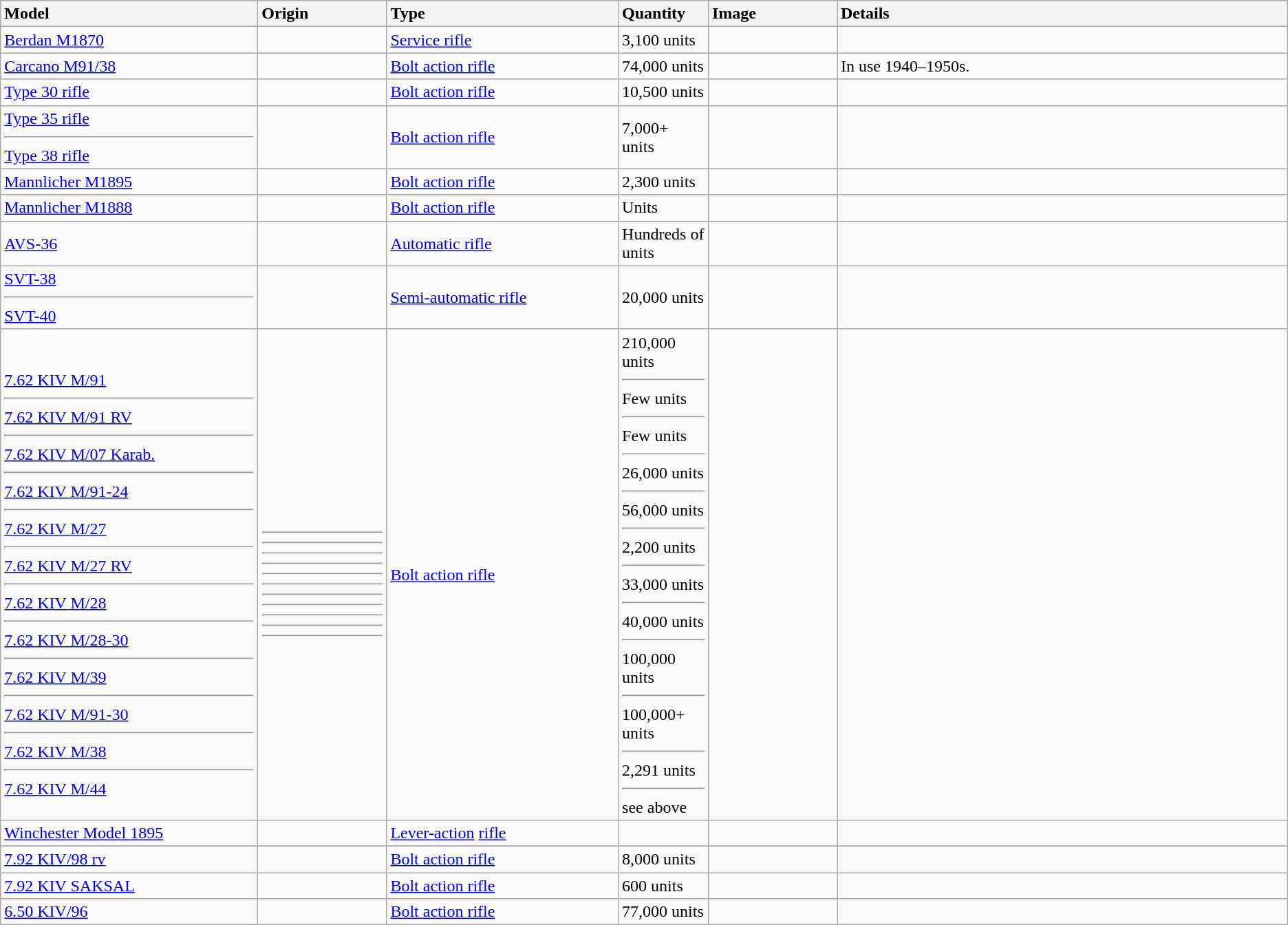<table class="wikitable sortable">
<tr>
<th style="text-align: left; width:20%;">Model</th>
<th style="text-align: left; width:10%;">Origin</th>
<th style="text-align: left; width:18%;">Type</th>
<th style="text-align: left; width:7%;">Quantity</th>
<th style="text-align: left; width:10%;">Image</th>
<th style="text-align: left; width:35%;">Details</th>
</tr>
<tr>
<td><a href='#'>Berdan M1870</a></td>
<td></td>
<td><a href='#'>Service rifle</a></td>
<td>3,100 units</td>
<td></td>
<td></td>
</tr>
<tr>
<td><a href='#'>Carcano M91/38</a></td>
<td></td>
<td><a href='#'>Bolt action rifle</a></td>
<td>74,000 units</td>
<td></td>
<td>In use 1940–1950s.</td>
</tr>
<tr>
<td><a href='#'>Type 30 rifle</a></td>
<td></td>
<td><a href='#'>Bolt action rifle</a></td>
<td>10,500 units</td>
<td></td>
<td></td>
</tr>
<tr>
<td><a href='#'>Type 35 rifle</a><hr><a href='#'>Type 38 rifle</a></td>
<td></td>
<td><a href='#'>Bolt action rifle</a></td>
<td>7,000+ units</td>
<td></td>
<td></td>
</tr>
<tr>
<td><a href='#'>Mannlicher M1895</a></td>
<td></td>
<td><a href='#'>Bolt action rifle</a></td>
<td>2,300 units</td>
<td></td>
<td></td>
</tr>
<tr>
<td><a href='#'>Mannlicher M1888</a></td>
<td></td>
<td><a href='#'>Bolt action rifle</a></td>
<td>Units</td>
<td></td>
<td></td>
</tr>
<tr>
<td><a href='#'>AVS-36</a></td>
<td></td>
<td><a href='#'>Automatic rifle</a></td>
<td>Hundreds of units</td>
<td></td>
<td></td>
</tr>
<tr>
<td><a href='#'>SVT-38</a><hr><a href='#'>SVT-40</a></td>
<td></td>
<td><a href='#'>Semi-automatic rifle</a></td>
<td>20,000 units</td>
<td></td>
<td></td>
</tr>
<tr>
<td><br><a href='#'>7.62 KIV M/91</a><hr>
<a href='#'>7.62 KIV M/91 RV</a><hr>
<a href='#'>7.62 KIV M/07 Karab.</a><hr>
<a href='#'>7.62 KIV M/91-24</a><hr>
<a href='#'>7.62 KIV M/27</a><hr>
<a href='#'>7.62 KIV M/27 RV</a><hr>
<a href='#'>7.62 KIV M/28</a><hr>
<a href='#'>7.62 KIV M/28-30</a><hr>
<a href='#'>7.62 KIV M/39</a><hr>
<a href='#'>7.62 KIV M/91-30</a><hr>
<a href='#'>7.62 KIV M/38</a><hr>
<a href='#'>7.62 KIV M/44</a></td>
<td><br><hr>
<hr>
<hr>
<hr>
<hr>
<hr>
<hr>
<hr>
<hr>
<hr>
<hr>
</td>
<td><a href='#'>Bolt action rifle</a></td>
<td>210,000 units<hr>Few units<hr>Few units<hr>26,000 units<hr>56,000 units<hr>2,200 units<hr>33,000 units<hr>40,000 units<hr>100,000 units<hr>100,000+ units<hr>2,291 units<hr>see above</td>
<td></td>
<td></td>
</tr>
<tr>
<td><a href='#'>Winchester Model 1895</a></td>
<td></td>
<td><a href='#'>Lever-action</a> <a href='#'>rifle</a></td>
<td></td>
<td></td>
<td></td>
</tr>
<tr>
</tr>
<tr>
<td><a href='#'>7.92 KIV/98 rv</a></td>
<td></td>
<td><a href='#'>Bolt action rifle</a></td>
<td>8,000 units</td>
<td></td>
<td></td>
</tr>
<tr>
<td><a href='#'>7.92 KIV SAKSAL</a></td>
<td></td>
<td><a href='#'>Bolt action rifle</a></td>
<td>600 units</td>
<td></td>
<td></td>
</tr>
<tr>
<td><a href='#'>6.50 KIV/96</a></td>
<td></td>
<td><a href='#'>Bolt action rifle</a></td>
<td>77,000 units</td>
<td></td>
<td></td>
</tr>
</table>
